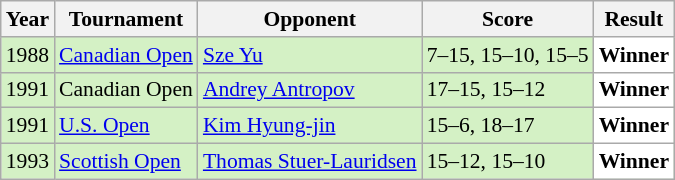<table class="sortable wikitable" style="font-size: 90%;">
<tr>
<th>Year</th>
<th>Tournament</th>
<th>Opponent</th>
<th>Score</th>
<th>Result</th>
</tr>
<tr style="background:#D4F1C5">
<td align="center">1988</td>
<td><a href='#'>Canadian Open</a></td>
<td> <a href='#'>Sze Yu</a></td>
<td>7–15, 15–10, 15–5</td>
<td style="text-align:left; background:white"> <strong>Winner</strong></td>
</tr>
<tr style="background:#D4F1C5">
<td align="center">1991</td>
<td>Canadian Open</td>
<td> <a href='#'>Andrey Antropov</a></td>
<td>17–15, 15–12</td>
<td style="text-align:left; background:white"> <strong>Winner</strong></td>
</tr>
<tr style="background:#D4F1C5">
<td align="center">1991</td>
<td><a href='#'>U.S. Open</a></td>
<td> <a href='#'>Kim Hyung-jin</a></td>
<td>15–6, 18–17</td>
<td style="text-align:left; background:white"> <strong>Winner</strong></td>
</tr>
<tr style="background:#D4F1C5">
<td align="center">1993</td>
<td><a href='#'>Scottish Open</a></td>
<td> <a href='#'>Thomas Stuer-Lauridsen</a></td>
<td>15–12, 15–10</td>
<td style="text-align:left; background:white"> <strong>Winner</strong></td>
</tr>
</table>
